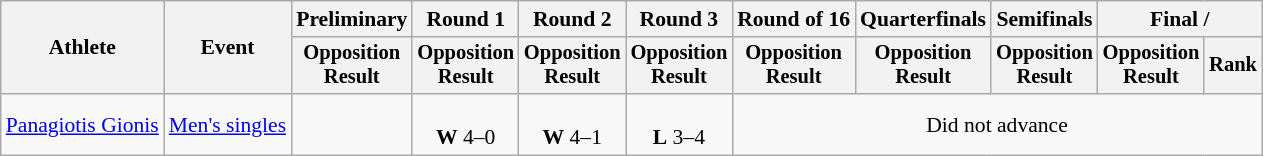<table class="wikitable" style="font-size:90%;">
<tr>
<th rowspan=2>Athlete</th>
<th rowspan=2>Event</th>
<th>Preliminary</th>
<th>Round 1</th>
<th>Round 2</th>
<th>Round 3</th>
<th>Round of 16</th>
<th>Quarterfinals</th>
<th>Semifinals</th>
<th colspan=2>Final / </th>
</tr>
<tr style="font-size:95%">
<th>Opposition<br>Result</th>
<th>Opposition<br>Result</th>
<th>Opposition<br>Result</th>
<th>Opposition<br>Result</th>
<th>Opposition<br>Result</th>
<th>Opposition<br>Result</th>
<th>Opposition<br>Result</th>
<th>Opposition<br>Result</th>
<th>Rank</th>
</tr>
<tr align=center>
<td align=left><a href='#'>Panagiotis Gionis</a></td>
<td align=left><a href='#'>Men's singles</a></td>
<td></td>
<td><br><strong>W</strong> 4–0</td>
<td><br><strong>W</strong> 4–1</td>
<td><br><strong>L</strong> 3–4</td>
<td colspan=5>Did not advance</td>
</tr>
</table>
